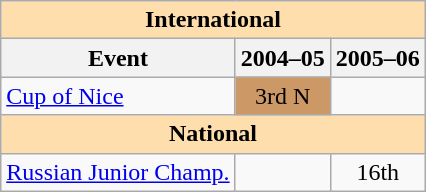<table class="wikitable" style="text-align:center">
<tr>
<th style="background-color: #ffdead; " colspan=3 align=center>International</th>
</tr>
<tr>
<th>Event</th>
<th>2004–05</th>
<th>2005–06</th>
</tr>
<tr>
<td align=left><a href='#'>Cup of Nice</a></td>
<td bgcolor=cc9966>3rd N</td>
<td></td>
</tr>
<tr>
<th style="background-color: #ffdead; " colspan=3 align=center>National</th>
</tr>
<tr>
<td align=left><a href='#'>Russian Junior Champ.</a></td>
<td></td>
<td>16th</td>
</tr>
</table>
